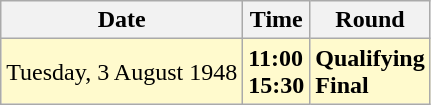<table class="wikitable">
<tr>
<th>Date</th>
<th>Time</th>
<th>Round</th>
</tr>
<tr style=background:lemonchiffon>
<td>Tuesday, 3 August 1948</td>
<td><strong>11:00</strong><br><strong>15:30</strong></td>
<td><strong>Qualifying</strong><br><strong>Final</strong></td>
</tr>
</table>
